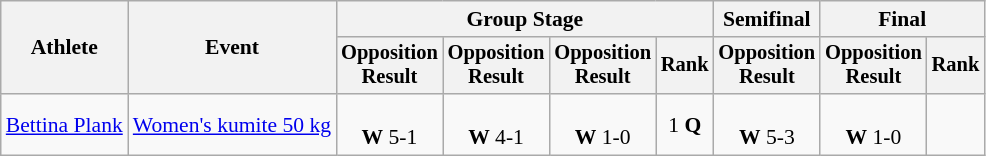<table class="wikitable" style="text-align:center; font-size: 90%">
<tr>
<th rowspan="2">Athlete</th>
<th rowspan="2">Event</th>
<th colspan="4">Group Stage</th>
<th>Semifinal</th>
<th colspan="2">Final</th>
</tr>
<tr style="font-size:95%">
<th>Opposition<br>Result</th>
<th>Opposition<br>Result</th>
<th>Opposition<br>Result</th>
<th>Rank</th>
<th>Opposition<br>Result</th>
<th>Opposition<br>Result</th>
<th>Rank</th>
</tr>
<tr>
<td align="left"><a href='#'>Bettina Plank</a></td>
<td align="left"><a href='#'>Women's kumite 50 kg</a></td>
<td><br><strong>W</strong> 5-1</td>
<td><br><strong>W</strong> 4-1</td>
<td><br><strong>W</strong> 1-0</td>
<td>1 <strong>Q</strong></td>
<td><br><strong>W</strong> 5-3</td>
<td><br><strong>W</strong> 1-0</td>
<td></td>
</tr>
</table>
